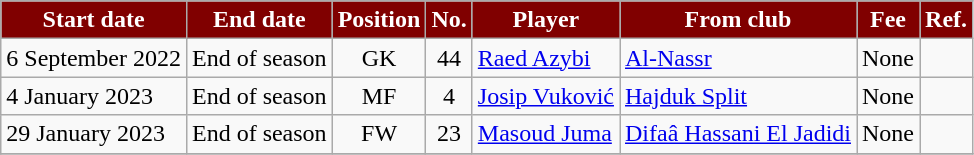<table class="wikitable sortable">
<tr>
<th style="background:maroon; color:white;"><strong>Start date</strong></th>
<th style="background:maroon; color:white;"><strong>End date</strong></th>
<th style="background:maroon; color:white;"><strong>Position</strong></th>
<th style="background:maroon; color:white;"><strong>No.</strong></th>
<th style="background:maroon; color:white;"><strong>Player</strong></th>
<th style="background:maroon; color:white;"><strong>From club</strong></th>
<th style="background:maroon; color:white;"><strong>Fee</strong></th>
<th style="background:maroon; color:white;"><strong>Ref.</strong></th>
</tr>
<tr>
<td>6 September 2022</td>
<td>End of season</td>
<td style="text-align:center;">GK</td>
<td style="text-align:center;">44</td>
<td style="text-align:left;"> <a href='#'>Raed Azybi</a></td>
<td style="text-align:left;"> <a href='#'>Al-Nassr</a></td>
<td>None</td>
<td></td>
</tr>
<tr>
<td>4 January 2023</td>
<td>End of season</td>
<td style="text-align:center;">MF</td>
<td style="text-align:center;">4</td>
<td style="text-align:left;"> <a href='#'>Josip Vuković</a></td>
<td style="text-align:left;"> <a href='#'>Hajduk Split</a></td>
<td>None</td>
<td></td>
</tr>
<tr>
<td>29 January 2023</td>
<td>End of season</td>
<td style="text-align:center;">FW</td>
<td style="text-align:center;">23</td>
<td style="text-align:left;"> <a href='#'>Masoud Juma</a></td>
<td style="text-align:left;"> <a href='#'>Difaâ Hassani El Jadidi</a></td>
<td>None</td>
<td></td>
</tr>
<tr>
</tr>
</table>
